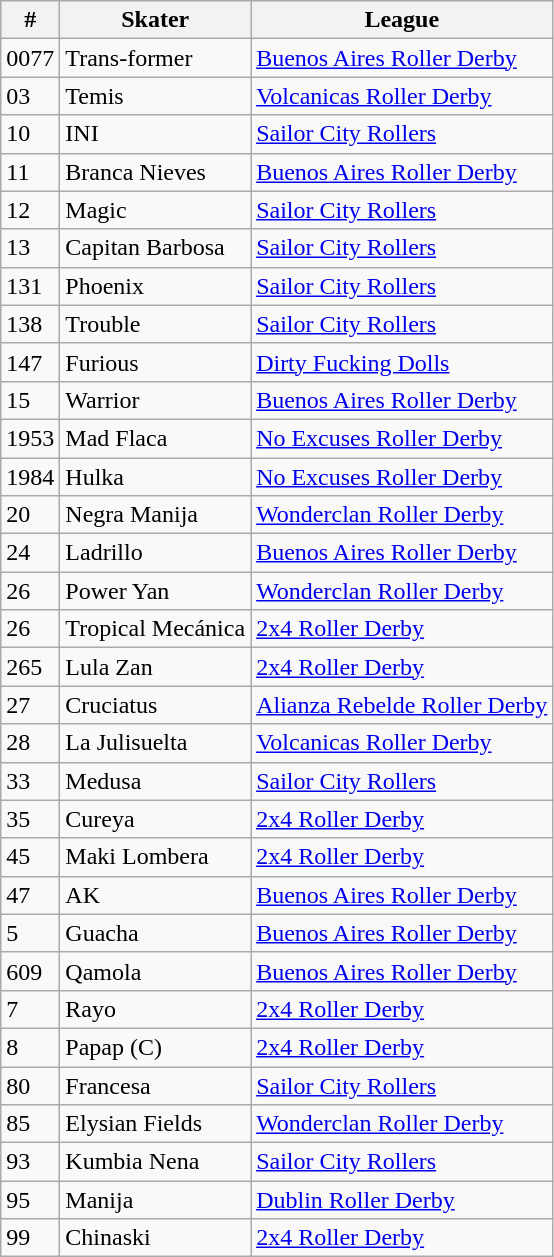<table class="wikitable">
<tr>
<th>#</th>
<th>Skater</th>
<th>League</th>
</tr>
<tr>
<td>0077</td>
<td>Trans-former</td>
<td><a href='#'>Buenos Aires Roller Derby</a></td>
</tr>
<tr>
<td>03</td>
<td>Temis</td>
<td><a href='#'>Volcanicas Roller Derby</a></td>
</tr>
<tr>
<td>10</td>
<td>INI</td>
<td><a href='#'>Sailor City Rollers</a></td>
</tr>
<tr>
<td>11</td>
<td>Branca Nieves</td>
<td><a href='#'>Buenos Aires Roller Derby</a></td>
</tr>
<tr>
<td>12</td>
<td>Magic</td>
<td><a href='#'>Sailor City Rollers</a></td>
</tr>
<tr>
<td>13</td>
<td>Capitan Barbosa</td>
<td><a href='#'>Sailor City Rollers</a></td>
</tr>
<tr>
<td>131</td>
<td>Phoenix</td>
<td><a href='#'>Sailor City Rollers</a></td>
</tr>
<tr>
<td>138</td>
<td>Trouble</td>
<td><a href='#'>Sailor City Rollers</a></td>
</tr>
<tr>
<td>147</td>
<td>Furious</td>
<td><a href='#'>Dirty Fucking Dolls</a></td>
</tr>
<tr>
<td>15</td>
<td>Warrior</td>
<td><a href='#'>Buenos Aires Roller Derby</a></td>
</tr>
<tr>
<td>1953</td>
<td>Mad Flaca</td>
<td><a href='#'>No Excuses Roller Derby</a></td>
</tr>
<tr>
<td>1984</td>
<td>Hulka</td>
<td><a href='#'>No Excuses Roller Derby</a></td>
</tr>
<tr>
<td>20</td>
<td>Negra Manija</td>
<td><a href='#'>Wonderclan Roller Derby</a></td>
</tr>
<tr>
<td>24</td>
<td>Ladrillo</td>
<td><a href='#'>Buenos Aires Roller Derby</a></td>
</tr>
<tr>
<td>26</td>
<td>Power Yan</td>
<td><a href='#'>Wonderclan Roller Derby</a></td>
</tr>
<tr>
<td>26</td>
<td>Tropical Mecánica</td>
<td><a href='#'>2x4 Roller Derby</a></td>
</tr>
<tr>
<td>265</td>
<td>Lula Zan</td>
<td><a href='#'>2x4 Roller Derby</a></td>
</tr>
<tr>
<td>27</td>
<td>Cruciatus</td>
<td><a href='#'>Alianza Rebelde Roller Derby</a></td>
</tr>
<tr>
<td>28</td>
<td>La Julisuelta</td>
<td><a href='#'>Volcanicas Roller Derby</a></td>
</tr>
<tr>
<td>33</td>
<td>Medusa</td>
<td><a href='#'>Sailor City Rollers</a></td>
</tr>
<tr>
<td>35</td>
<td>Cureya</td>
<td><a href='#'>2x4 Roller Derby</a></td>
</tr>
<tr>
<td>45</td>
<td>Maki Lombera</td>
<td><a href='#'>2x4 Roller Derby</a></td>
</tr>
<tr>
<td>47</td>
<td>AK</td>
<td><a href='#'>Buenos Aires Roller Derby</a></td>
</tr>
<tr>
<td>5</td>
<td>Guacha</td>
<td><a href='#'>Buenos Aires Roller Derby</a></td>
</tr>
<tr>
<td>609</td>
<td>Qamola</td>
<td><a href='#'>Buenos Aires Roller Derby</a></td>
</tr>
<tr>
<td>7</td>
<td>Rayo</td>
<td><a href='#'>2x4 Roller Derby</a></td>
</tr>
<tr>
<td>8</td>
<td>Papap (C)</td>
<td><a href='#'>2x4 Roller Derby</a></td>
</tr>
<tr>
<td>80</td>
<td>Francesa</td>
<td><a href='#'>Sailor City Rollers</a></td>
</tr>
<tr>
<td>85</td>
<td>Elysian Fields</td>
<td><a href='#'>Wonderclan Roller Derby</a></td>
</tr>
<tr>
<td>93</td>
<td>Kumbia Nena</td>
<td><a href='#'>Sailor City Rollers</a></td>
</tr>
<tr>
<td>95</td>
<td>Manija</td>
<td><a href='#'>Dublin Roller Derby</a></td>
</tr>
<tr>
<td>99</td>
<td>Chinaski</td>
<td><a href='#'>2x4 Roller Derby</a></td>
</tr>
</table>
